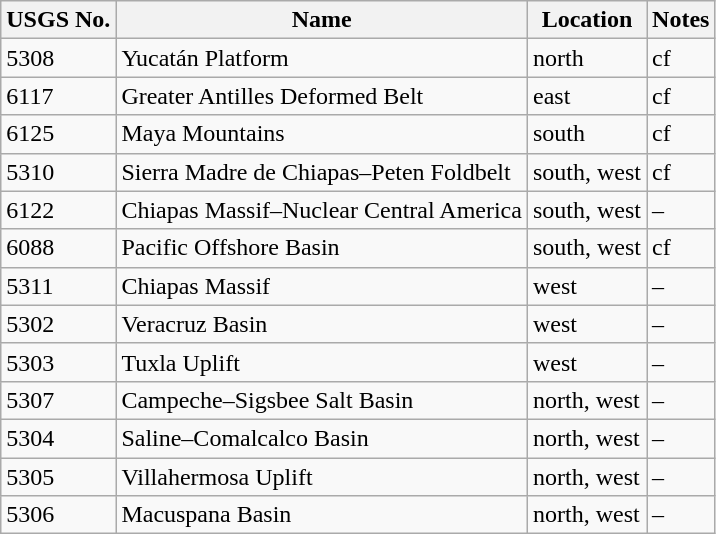<table class="wikitable sortable static-row-numbers" style="text-align:left;">
<tr>
<th>USGS No.</th>
<th class=unsortable>Name</th>
<th class=unsortable>Location</th>
<th class=unsortable>Notes</th>
</tr>
<tr>
<td>5308</td>
<td>Yucatán Platform</td>
<td>north</td>
<td>cf</td>
</tr>
<tr>
<td>6117</td>
<td>Greater Antilles Deformed Belt</td>
<td>east</td>
<td>cf</td>
</tr>
<tr>
<td>6125</td>
<td>Maya Mountains</td>
<td>south</td>
<td>cf</td>
</tr>
<tr>
<td>5310</td>
<td>Sierra Madre de Chiapas–Peten Foldbelt</td>
<td>south, west</td>
<td>cf</td>
</tr>
<tr>
<td>6122</td>
<td>Chiapas Massif–Nuclear Central America</td>
<td>south, west</td>
<td>–</td>
</tr>
<tr>
<td>6088</td>
<td>Pacific Offshore Basin</td>
<td>south, west</td>
<td>cf</td>
</tr>
<tr>
<td>5311</td>
<td>Chiapas Massif</td>
<td>west</td>
<td>–</td>
</tr>
<tr>
<td>5302</td>
<td>Veracruz Basin</td>
<td>west</td>
<td>–</td>
</tr>
<tr>
<td>5303</td>
<td>Tuxla Uplift</td>
<td>west</td>
<td>–</td>
</tr>
<tr>
<td>5307</td>
<td>Campeche–Sigsbee Salt Basin</td>
<td>north, west</td>
<td>–</td>
</tr>
<tr>
<td>5304</td>
<td>Saline–Comalcalco Basin</td>
<td>north, west</td>
<td>–</td>
</tr>
<tr>
<td>5305</td>
<td>Villahermosa Uplift</td>
<td>north, west</td>
<td>–</td>
</tr>
<tr>
<td>5306</td>
<td>Macuspana Basin</td>
<td>north, west</td>
<td>–</td>
</tr>
</table>
